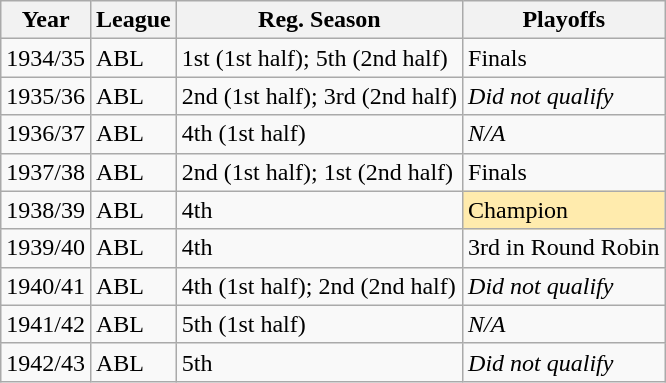<table class="wikitable">
<tr>
<th>Year</th>
<th>League</th>
<th>Reg. Season</th>
<th>Playoffs</th>
</tr>
<tr>
<td>1934/35</td>
<td>ABL</td>
<td>1st (1st half); 5th (2nd half)</td>
<td>Finals</td>
</tr>
<tr>
<td>1935/36</td>
<td>ABL</td>
<td>2nd (1st half); 3rd (2nd half)</td>
<td><em>Did not qualify</em></td>
</tr>
<tr>
<td>1936/37</td>
<td>ABL</td>
<td>4th (1st half)</td>
<td><em>N/A</em></td>
</tr>
<tr>
<td>1937/38</td>
<td>ABL</td>
<td>2nd (1st half); 1st (2nd half)</td>
<td>Finals</td>
</tr>
<tr>
<td>1938/39</td>
<td>ABL</td>
<td>4th</td>
<td bgcolor="FFEBAD">Champion</td>
</tr>
<tr>
<td>1939/40</td>
<td>ABL</td>
<td>4th</td>
<td>3rd in Round Robin</td>
</tr>
<tr>
<td>1940/41</td>
<td>ABL</td>
<td>4th (1st half); 2nd (2nd half)</td>
<td><em>Did not qualify</em></td>
</tr>
<tr>
<td>1941/42</td>
<td>ABL</td>
<td>5th (1st half)</td>
<td><em>N/A</em></td>
</tr>
<tr>
<td>1942/43</td>
<td>ABL</td>
<td>5th</td>
<td><em>Did not qualify</em></td>
</tr>
</table>
